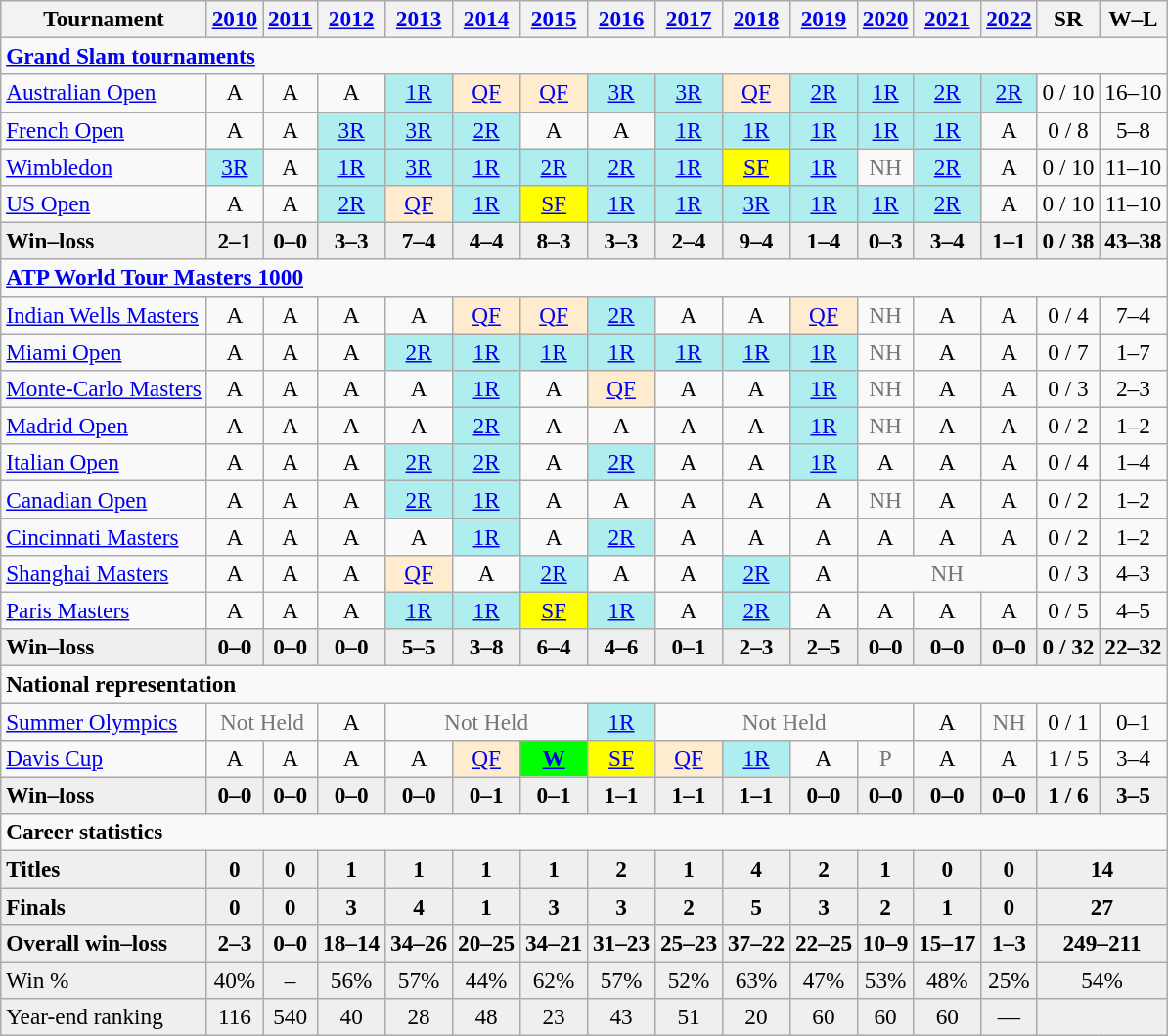<table class=wikitable style=text-align:center;font-size:97%>
<tr>
<th>Tournament</th>
<th><a href='#'>2010</a></th>
<th><a href='#'>2011</a></th>
<th><a href='#'>2012</a></th>
<th><a href='#'>2013</a></th>
<th><a href='#'>2014</a></th>
<th><a href='#'>2015</a></th>
<th><a href='#'>2016</a></th>
<th><a href='#'>2017</a></th>
<th><a href='#'>2018</a></th>
<th><a href='#'>2019</a></th>
<th><a href='#'>2020</a></th>
<th><a href='#'>2021</a></th>
<th><a href='#'>2022</a></th>
<th>SR</th>
<th>W–L</th>
</tr>
<tr>
<td colspan="16" align="left"><a href='#'><strong>Grand Slam tournaments</strong></a></td>
</tr>
<tr>
<td align=left><a href='#'>Australian Open</a></td>
<td>A</td>
<td>A</td>
<td>A</td>
<td style=background:#afeeee><a href='#'>1R</a></td>
<td style=background:#ffebcd><a href='#'>QF</a></td>
<td style=background:#ffebcd><a href='#'>QF</a></td>
<td style=background:#afeeee><a href='#'>3R</a></td>
<td style=background:#afeeee><a href='#'>3R</a></td>
<td style=background:#ffebcd><a href='#'>QF</a></td>
<td style=background:#afeeee><a href='#'>2R</a></td>
<td style=background:#afeeee><a href='#'>1R</a></td>
<td style=background:#afeeee><a href='#'>2R</a></td>
<td style=background:#afeeee><a href='#'>2R</a></td>
<td>0 / 10</td>
<td>16–10</td>
</tr>
<tr>
<td align=left><a href='#'>French Open</a></td>
<td>A</td>
<td>A</td>
<td style=background:#afeeee><a href='#'>3R</a></td>
<td style=background:#afeeee><a href='#'>3R</a></td>
<td style=background:#afeeee><a href='#'>2R</a></td>
<td>A</td>
<td>A</td>
<td style=background:#afeeee><a href='#'>1R</a></td>
<td style=background:#afeeee><a href='#'>1R</a></td>
<td style=background:#afeeee><a href='#'>1R</a></td>
<td style=background:#afeeee><a href='#'>1R</a></td>
<td style=background:#afeeee><a href='#'>1R</a></td>
<td>A</td>
<td>0 / 8</td>
<td>5–8</td>
</tr>
<tr>
<td align=left><a href='#'>Wimbledon</a></td>
<td style=background:#afeeee><a href='#'>3R</a></td>
<td>A</td>
<td style=background:#afeeee><a href='#'>1R</a></td>
<td style=background:#afeeee><a href='#'>3R</a></td>
<td style=background:#afeeee><a href='#'>1R</a></td>
<td style=background:#afeeee><a href='#'>2R</a></td>
<td style=background:#afeeee><a href='#'>2R</a></td>
<td style=background:#afeeee><a href='#'>1R</a></td>
<td style=background:yellow><a href='#'>SF</a></td>
<td style=background:#afeeee><a href='#'>1R</a></td>
<td style=color:#767676>NH</td>
<td bgcolor=afeeee><a href='#'>2R</a></td>
<td>A</td>
<td>0 / 10</td>
<td>11–10</td>
</tr>
<tr>
<td align=left><a href='#'>US Open</a></td>
<td>A</td>
<td>A</td>
<td style=background:#afeeee><a href='#'>2R</a></td>
<td style=background:#ffebcd><a href='#'>QF</a></td>
<td style=background:#afeeee><a href='#'>1R</a></td>
<td style=background:yellow><a href='#'>SF</a></td>
<td style=background:#afeeee><a href='#'>1R</a></td>
<td style=background:#afeeee><a href='#'>1R</a></td>
<td style=background:#afeeee><a href='#'>3R</a></td>
<td style=background:#afeeee><a href='#'>1R</a></td>
<td style=background:#afeeee><a href='#'>1R</a></td>
<td style=background:#afeeee><a href='#'>2R</a></td>
<td>A</td>
<td>0 / 10</td>
<td>11–10</td>
</tr>
<tr style=font-weight:bold;background:#efefef>
<td style=text-align:left>Win–loss</td>
<td>2–1</td>
<td>0–0</td>
<td>3–3</td>
<td>7–4</td>
<td>4–4</td>
<td>8–3</td>
<td>3–3</td>
<td>2–4</td>
<td>9–4</td>
<td>1–4</td>
<td>0–3</td>
<td>3–4</td>
<td>1–1</td>
<td>0 / 38</td>
<td>43–38</td>
</tr>
<tr>
<td colspan="16" align="left"><strong><a href='#'>ATP World Tour Masters 1000</a></strong></td>
</tr>
<tr>
<td align=left><a href='#'>Indian Wells Masters</a></td>
<td>A</td>
<td>A</td>
<td>A</td>
<td>A</td>
<td style=background:#ffebcd><a href='#'>QF</a></td>
<td style=background:#ffebcd><a href='#'>QF</a></td>
<td style=background:#afeeee><a href='#'>2R</a></td>
<td>A</td>
<td>A</td>
<td style=background:#ffebcd><a href='#'>QF</a></td>
<td style="color:#767676">NH</td>
<td>A</td>
<td>A</td>
<td>0 / 4</td>
<td>7–4</td>
</tr>
<tr>
<td align=left><a href='#'>Miami Open</a></td>
<td>A</td>
<td>A</td>
<td>A</td>
<td style=background:#afeeee><a href='#'>2R</a></td>
<td style=background:#afeeee><a href='#'>1R</a></td>
<td style=background:#afeeee><a href='#'>1R</a></td>
<td style=background:#afeeee><a href='#'>1R</a></td>
<td style=background:#afeeee><a href='#'>1R</a></td>
<td style=background:#afeeee><a href='#'>1R</a></td>
<td style=background:#afeeee><a href='#'>1R</a></td>
<td style=color:#767676>NH</td>
<td>A</td>
<td>A</td>
<td>0 / 7</td>
<td>1–7</td>
</tr>
<tr>
<td align=left><a href='#'>Monte-Carlo Masters</a></td>
<td>A</td>
<td>A</td>
<td>A</td>
<td>A</td>
<td style=background:#afeeee><a href='#'>1R</a></td>
<td>A</td>
<td bgcolor=ffebcd><a href='#'>QF</a></td>
<td>A</td>
<td>A</td>
<td style=background:#afeeee><a href='#'>1R</a></td>
<td style=color:#767676>NH</td>
<td>A</td>
<td>A</td>
<td>0 / 3</td>
<td>2–3</td>
</tr>
<tr>
<td align=left><a href='#'>Madrid Open</a></td>
<td>A</td>
<td>A</td>
<td>A</td>
<td>A</td>
<td style=background:#afeeee><a href='#'>2R</a></td>
<td>A</td>
<td>A</td>
<td>A</td>
<td>A</td>
<td style=background:#afeeee><a href='#'>1R</a></td>
<td style=color:#767676>NH</td>
<td>A</td>
<td>A</td>
<td>0 / 2</td>
<td>1–2</td>
</tr>
<tr>
<td align=left><a href='#'>Italian Open</a></td>
<td>A</td>
<td>A</td>
<td>A</td>
<td style=background:#afeeee><a href='#'>2R</a></td>
<td style=background:#afeeee><a href='#'>2R</a></td>
<td>A</td>
<td style=background:#afeeee><a href='#'>2R</a></td>
<td>A</td>
<td>A</td>
<td style=background:#afeeee><a href='#'>1R</a></td>
<td>A</td>
<td>A</td>
<td>A</td>
<td>0 / 4</td>
<td>1–4</td>
</tr>
<tr>
<td align=left><a href='#'>Canadian Open</a></td>
<td>A</td>
<td>A</td>
<td>A</td>
<td style=background:#afeeee><a href='#'>2R</a></td>
<td style=background:#afeeee><a href='#'>1R</a></td>
<td>A</td>
<td>A</td>
<td>A</td>
<td>A</td>
<td>A</td>
<td style=color:#767676>NH</td>
<td>A</td>
<td>A</td>
<td>0 / 2</td>
<td>1–2</td>
</tr>
<tr>
<td align=left><a href='#'>Cincinnati Masters</a></td>
<td>A</td>
<td>A</td>
<td>A</td>
<td>A</td>
<td style=background:#afeeee><a href='#'>1R</a></td>
<td>A</td>
<td style=background:#afeeee><a href='#'>2R</a></td>
<td>A</td>
<td>A</td>
<td>A</td>
<td>A</td>
<td>A</td>
<td>A</td>
<td>0 / 2</td>
<td>1–2</td>
</tr>
<tr>
<td align=left><a href='#'>Shanghai Masters</a></td>
<td>A</td>
<td>A</td>
<td>A</td>
<td style=background:#ffebcd><a href='#'>QF</a></td>
<td>A</td>
<td style=background:#afeeee><a href='#'>2R</a></td>
<td>A</td>
<td>A</td>
<td style=background:#afeeee><a href='#'>2R</a></td>
<td>A</td>
<td colspan="3" style="color:#767676">NH</td>
<td>0 / 3</td>
<td>4–3</td>
</tr>
<tr>
<td align=left><a href='#'>Paris Masters</a></td>
<td>A</td>
<td>A</td>
<td>A</td>
<td style=background:#afeeee><a href='#'>1R</a></td>
<td style=background:#afeeee><a href='#'>1R</a></td>
<td style=background:yellow><a href='#'>SF</a></td>
<td style=background:#afeeee><a href='#'>1R</a></td>
<td>A</td>
<td style=background:#afeeee><a href='#'>2R</a></td>
<td>A</td>
<td>A</td>
<td>A</td>
<td>A</td>
<td>0 / 5</td>
<td>4–5</td>
</tr>
<tr style=font-weight:bold;background:#efefef>
<td style=text-align:left>Win–loss</td>
<td>0–0</td>
<td>0–0</td>
<td>0–0</td>
<td>5–5</td>
<td>3–8</td>
<td>6–4</td>
<td>4–6</td>
<td>0–1</td>
<td>2–3</td>
<td>2–5</td>
<td>0–0</td>
<td>0–0</td>
<td>0–0</td>
<td>0 / 32</td>
<td>22–32</td>
</tr>
<tr>
<td colspan="16" align="left"><strong>National representation</strong></td>
</tr>
<tr>
<td align=left><a href='#'>Summer Olympics</a></td>
<td colspan=2 style=color:#767676>Not Held</td>
<td>A</td>
<td colspan=3 style=color:#767676>Not Held</td>
<td style=background:#afeeee><a href='#'>1R</a></td>
<td colspan=4 style=color:#767676>Not Held</td>
<td>A</td>
<td style=color:#767676>NH</td>
<td>0 / 1</td>
<td>0–1</td>
</tr>
<tr>
<td align=left><a href='#'>Davis Cup</a></td>
<td>A</td>
<td>A</td>
<td>A</td>
<td>A</td>
<td style=background:#ffebcd><a href='#'>QF</a></td>
<td style=background:lime><a href='#'><strong>W</strong></a></td>
<td style=background:yellow><a href='#'>SF</a></td>
<td style=background:#ffebcd><a href='#'>QF</a></td>
<td style=background:#afeeee><a href='#'>1R</a></td>
<td>A</td>
<td style=color:#767676>P</td>
<td>A</td>
<td>A</td>
<td>1 / 5</td>
<td>3–4</td>
</tr>
<tr style=font-weight:bold;background:#efefef>
<td style=text-align:left>Win–loss</td>
<td>0–0</td>
<td>0–0</td>
<td>0–0</td>
<td>0–0</td>
<td>0–1</td>
<td>0–1</td>
<td>1–1</td>
<td>1–1</td>
<td>1–1</td>
<td>0–0</td>
<td>0–0</td>
<td>0–0</td>
<td>0–0</td>
<td>1 / 6</td>
<td>3–5</td>
</tr>
<tr>
<td colspan="16" style="text-align:left"><strong>Career statistics</strong></td>
</tr>
<tr style=font-weight:bold;background:#efefef>
<td style=text-align:left>Titles</td>
<td>0</td>
<td>0</td>
<td>1</td>
<td>1</td>
<td>1</td>
<td>1</td>
<td>2</td>
<td>1</td>
<td>4</td>
<td>2</td>
<td>1</td>
<td>0</td>
<td>0</td>
<td colspan=2>14</td>
</tr>
<tr style=font-weight:bold;background:#efefef>
<td style=text-align:left>Finals</td>
<td>0</td>
<td>0</td>
<td>3</td>
<td>4</td>
<td>1</td>
<td>3</td>
<td>3</td>
<td>2</td>
<td>5</td>
<td>3</td>
<td>2</td>
<td>1</td>
<td>0</td>
<td colspan=2>27</td>
</tr>
<tr style=font-weight:bold;background:#efefef>
<td style=text-align:left>Overall win–loss</td>
<td>2–3</td>
<td>0–0</td>
<td>18–14</td>
<td>34–26</td>
<td>20–25</td>
<td>34–21</td>
<td>31–23</td>
<td>25–23</td>
<td>37–22</td>
<td>22–25</td>
<td>10–9</td>
<td>15–17</td>
<td>1–3</td>
<td colspan=2>249–211</td>
</tr>
<tr bgcolor=efefef>
<td style=text-align:left>Win %</td>
<td>40%</td>
<td>–</td>
<td>56%</td>
<td>57%</td>
<td>44%</td>
<td>62%</td>
<td>57%</td>
<td>52%</td>
<td>63%</td>
<td>47%</td>
<td>53%</td>
<td>48%</td>
<td>25%</td>
<td colspan=2>54%</td>
</tr>
<tr bgcolor=efefef>
<td style=text-align:left>Year-end ranking</td>
<td>116</td>
<td>540</td>
<td>40</td>
<td>28</td>
<td>48</td>
<td>23</td>
<td>43</td>
<td>51</td>
<td>20</td>
<td>60</td>
<td>60</td>
<td>60</td>
<td>—</td>
<td colspan=2></td>
</tr>
</table>
